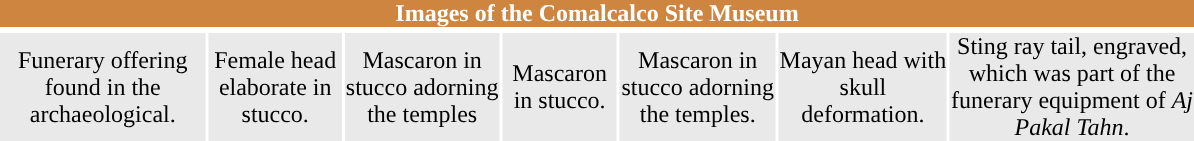<table class="toc" cellpadding=0 cellspacing=2 width=800px style="float:center; margin: 0.5em 0.5em 0.5em 1em; padding: 0.5e">
<tr>
<td colspan=8 style="background:Peru; color:white; font-size:100%" align=center bgcolor="green"><strong>Images of the Comalcalco Site Museum</strong></td>
</tr>
<tr>
<td align=center valign=center bgcolor="white"></td>
<td align=center valign=center bgcolor="white"></td>
<td align=center valign=center bgcolor="white"></td>
<td align=center valign=center bgcolor="white"></td>
<td align=center valign=center bgcolor="white"></td>
<td align=center valign=center bgcolor="white"></td>
<td align=center valign=center bgcolor="white"></td>
</tr>
<tr>
<td style="background:#e9e9e9;" align=center>Funerary offering found in the archaeological.</td>
<td style="background:#e9e9e9;" align=center>Female head elaborate in stucco.</td>
<td style="background:#e9e9e9;" align=center>Mascaron in stucco adorning the temples</td>
<td style="background:#e9e9e9;" align=center>Mascaron in stucco.</td>
<td style="background:#e9e9e9;" align=center>Mascaron in stucco adorning the temples.</td>
<td style="background:#e9e9e9;" align=center>Mayan head with skull deformation.</td>
<td style="background:#e9e9e9;" align=center>Sting ray tail, engraved, which was part of the funerary equipment of <em>Aj Pakal Tahn</em>.</td>
</tr>
<tr>
</tr>
</table>
